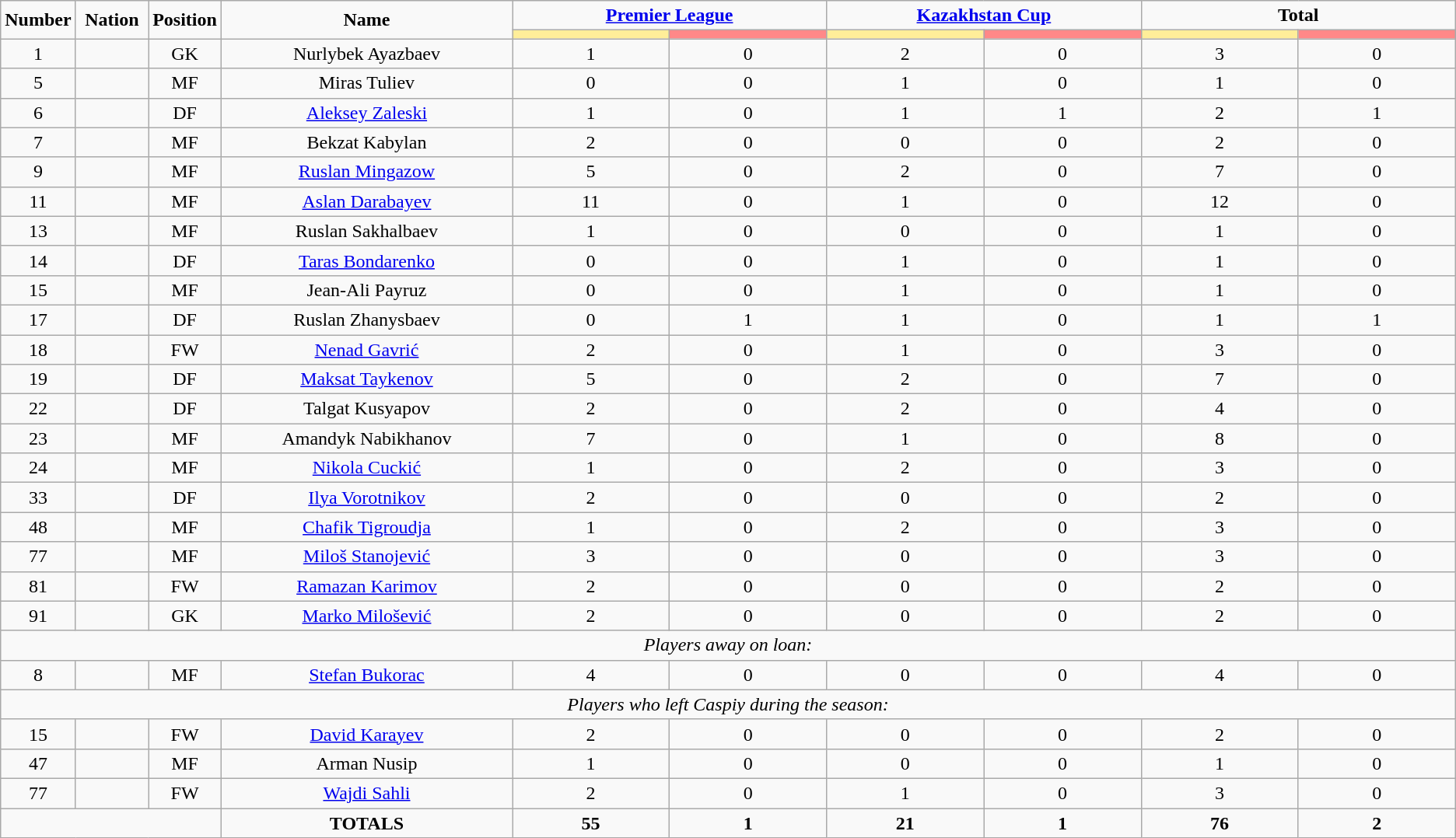<table class="wikitable" style="text-align:center;">
<tr>
<td rowspan="2"  style="width:5%; text-align:center;"><strong>Number</strong></td>
<td rowspan="2"  style="width:5%; text-align:center;"><strong>Nation</strong></td>
<td rowspan="2"  style="width:5%; text-align:center;"><strong>Position</strong></td>
<td rowspan="2"  style="width:20%; text-align:center;"><strong>Name</strong></td>
<td colspan="2" style="text-align:center;"><strong><a href='#'>Premier League</a></strong></td>
<td colspan="2" style="text-align:center;"><strong><a href='#'>Kazakhstan Cup</a></strong></td>
<td colspan="2" style="text-align:center;"><strong>Total</strong></td>
</tr>
<tr>
<th style="width:60px; background:#fe9;"></th>
<th style="width:60px; background:#ff8888;"></th>
<th style="width:60px; background:#fe9;"></th>
<th style="width:60px; background:#ff8888;"></th>
<th style="width:60px; background:#fe9;"></th>
<th style="width:60px; background:#ff8888;"></th>
</tr>
<tr>
<td>1</td>
<td></td>
<td>GK</td>
<td>Nurlybek Ayazbaev</td>
<td>1</td>
<td>0</td>
<td>2</td>
<td>0</td>
<td>3</td>
<td>0</td>
</tr>
<tr>
<td>5</td>
<td></td>
<td>MF</td>
<td>Miras Tuliev</td>
<td>0</td>
<td>0</td>
<td>1</td>
<td>0</td>
<td>1</td>
<td>0</td>
</tr>
<tr>
<td>6</td>
<td></td>
<td>DF</td>
<td><a href='#'>Aleksey Zaleski</a></td>
<td>1</td>
<td>0</td>
<td>1</td>
<td>1</td>
<td>2</td>
<td>1</td>
</tr>
<tr>
<td>7</td>
<td></td>
<td>MF</td>
<td>Bekzat Kabylan</td>
<td>2</td>
<td>0</td>
<td>0</td>
<td>0</td>
<td>2</td>
<td>0</td>
</tr>
<tr>
<td>9</td>
<td></td>
<td>MF</td>
<td><a href='#'>Ruslan Mingazow</a></td>
<td>5</td>
<td>0</td>
<td>2</td>
<td>0</td>
<td>7</td>
<td>0</td>
</tr>
<tr>
<td>11</td>
<td></td>
<td>MF</td>
<td><a href='#'>Aslan Darabayev</a></td>
<td>11</td>
<td>0</td>
<td>1</td>
<td>0</td>
<td>12</td>
<td>0</td>
</tr>
<tr>
<td>13</td>
<td></td>
<td>MF</td>
<td>Ruslan Sakhalbaev</td>
<td>1</td>
<td>0</td>
<td>0</td>
<td>0</td>
<td>1</td>
<td>0</td>
</tr>
<tr>
<td>14</td>
<td></td>
<td>DF</td>
<td><a href='#'>Taras Bondarenko</a></td>
<td>0</td>
<td>0</td>
<td>1</td>
<td>0</td>
<td>1</td>
<td>0</td>
</tr>
<tr>
<td>15</td>
<td></td>
<td>MF</td>
<td>Jean-Ali Payruz</td>
<td>0</td>
<td>0</td>
<td>1</td>
<td>0</td>
<td>1</td>
<td>0</td>
</tr>
<tr>
<td>17</td>
<td></td>
<td>DF</td>
<td>Ruslan Zhanysbaev</td>
<td>0</td>
<td>1</td>
<td>1</td>
<td>0</td>
<td>1</td>
<td>1</td>
</tr>
<tr>
<td>18</td>
<td></td>
<td>FW</td>
<td><a href='#'>Nenad Gavrić</a></td>
<td>2</td>
<td>0</td>
<td>1</td>
<td>0</td>
<td>3</td>
<td>0</td>
</tr>
<tr>
<td>19</td>
<td></td>
<td>DF</td>
<td><a href='#'>Maksat Taykenov</a></td>
<td>5</td>
<td>0</td>
<td>2</td>
<td>0</td>
<td>7</td>
<td>0</td>
</tr>
<tr>
<td>22</td>
<td></td>
<td>DF</td>
<td>Talgat Kusyapov</td>
<td>2</td>
<td>0</td>
<td>2</td>
<td>0</td>
<td>4</td>
<td>0</td>
</tr>
<tr>
<td>23</td>
<td></td>
<td>MF</td>
<td>Amandyk Nabikhanov</td>
<td>7</td>
<td>0</td>
<td>1</td>
<td>0</td>
<td>8</td>
<td>0</td>
</tr>
<tr>
<td>24</td>
<td></td>
<td>MF</td>
<td><a href='#'>Nikola Cuckić</a></td>
<td>1</td>
<td>0</td>
<td>2</td>
<td>0</td>
<td>3</td>
<td>0</td>
</tr>
<tr>
<td>33</td>
<td></td>
<td>DF</td>
<td><a href='#'>Ilya Vorotnikov</a></td>
<td>2</td>
<td>0</td>
<td>0</td>
<td>0</td>
<td>2</td>
<td>0</td>
</tr>
<tr>
<td>48</td>
<td></td>
<td>MF</td>
<td><a href='#'>Chafik Tigroudja</a></td>
<td>1</td>
<td>0</td>
<td>2</td>
<td>0</td>
<td>3</td>
<td>0</td>
</tr>
<tr>
<td>77</td>
<td></td>
<td>MF</td>
<td><a href='#'>Miloš Stanojević</a></td>
<td>3</td>
<td>0</td>
<td>0</td>
<td>0</td>
<td>3</td>
<td>0</td>
</tr>
<tr>
<td>81</td>
<td></td>
<td>FW</td>
<td><a href='#'>Ramazan Karimov</a></td>
<td>2</td>
<td>0</td>
<td>0</td>
<td>0</td>
<td>2</td>
<td>0</td>
</tr>
<tr>
<td>91</td>
<td></td>
<td>GK</td>
<td><a href='#'>Marko Milošević</a></td>
<td>2</td>
<td>0</td>
<td>0</td>
<td>0</td>
<td>2</td>
<td>0</td>
</tr>
<tr>
<td colspan="14"><em>Players away on loan:</em></td>
</tr>
<tr>
<td>8</td>
<td></td>
<td>MF</td>
<td><a href='#'>Stefan Bukorac</a></td>
<td>4</td>
<td>0</td>
<td>0</td>
<td>0</td>
<td>4</td>
<td>0</td>
</tr>
<tr>
<td colspan="14"><em>Players who left Caspiy during the season:</em></td>
</tr>
<tr>
<td>15</td>
<td></td>
<td>FW</td>
<td><a href='#'>David Karayev</a></td>
<td>2</td>
<td>0</td>
<td>0</td>
<td>0</td>
<td>2</td>
<td>0</td>
</tr>
<tr>
<td>47</td>
<td></td>
<td>MF</td>
<td>Arman Nusip</td>
<td>1</td>
<td>0</td>
<td>0</td>
<td>0</td>
<td>1</td>
<td>0</td>
</tr>
<tr>
<td>77</td>
<td></td>
<td>FW</td>
<td><a href='#'>Wajdi Sahli</a></td>
<td>2</td>
<td>0</td>
<td>1</td>
<td>0</td>
<td>3</td>
<td>0</td>
</tr>
<tr>
<td colspan="3"></td>
<td><strong>TOTALS</strong></td>
<td><strong>55</strong></td>
<td><strong>1</strong></td>
<td><strong>21</strong></td>
<td><strong>1</strong></td>
<td><strong>76</strong></td>
<td><strong>2</strong></td>
</tr>
</table>
